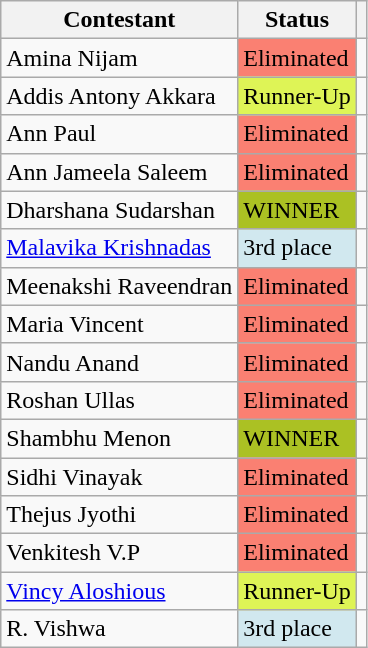<table class="wikitable">
<tr>
<th>Contestant</th>
<th>Status </th>
<th></th>
</tr>
<tr>
<td>Amina Nijam</td>
<td style="background:#FA8072;">Eliminated</td>
<td></td>
</tr>
<tr>
<td>Addis Antony Akkara</td>
<td style="background:#DEF456;">Runner-Up</td>
<td></td>
</tr>
<tr>
<td>Ann Paul</td>
<td style="background:#FA8072;">Eliminated</td>
<td></td>
</tr>
<tr>
<td>Ann Jameela Saleem</td>
<td style="background:#FA8072;">Eliminated</td>
<td></td>
</tr>
<tr>
<td>Dharshana Sudarshan</td>
<td style="background:#ABC123;">WINNER</td>
<td></td>
</tr>
<tr>
<td><a href='#'>Malavika Krishnadas</a></td>
<td style="background:#D1E8EF;">3rd place</td>
<td></td>
</tr>
<tr>
<td>Meenakshi Raveendran</td>
<td style="background:#FA8072;">Eliminated</td>
<td></td>
</tr>
<tr>
<td>Maria Vincent</td>
<td style="background:#FA8072;">Eliminated</td>
<td></td>
</tr>
<tr>
<td>Nandu Anand</td>
<td style="background:#FA8072;">Eliminated</td>
<td></td>
</tr>
<tr>
<td>Roshan Ullas</td>
<td style="background:#FA8072;">Eliminated</td>
<td></td>
</tr>
<tr>
<td>Shambhu Menon</td>
<td style="background:#ABC123;">WINNER</td>
<td></td>
</tr>
<tr>
<td>Sidhi Vinayak</td>
<td style="background:#FA8072;">Eliminated</td>
<td></td>
</tr>
<tr>
<td>Thejus Jyothi</td>
<td style="background:#FA8072;">Eliminated</td>
<td></td>
</tr>
<tr>
<td>Venkitesh V.P</td>
<td style="background:#FA8072;">Eliminated</td>
<td></td>
</tr>
<tr>
<td><a href='#'>Vincy Aloshious</a></td>
<td style="background:#DEF456;">Runner-Up</td>
<td></td>
</tr>
<tr>
<td>R. Vishwa</td>
<td style="background:#D1E8EF;">3rd place</td>
<td></td>
</tr>
</table>
